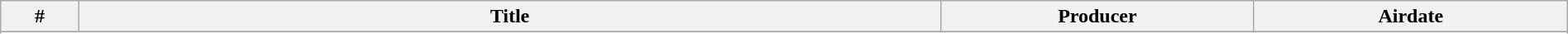<table class="wikitable plainrowheaders" width="100%">
<tr>
<th width="5%">#</th>
<th width="55%">Title</th>
<th width="20%">Producer</th>
<th width="20%">Airdate</th>
</tr>
<tr>
</tr>
<tr>
</tr>
<tr>
</tr>
<tr>
</tr>
<tr>
</tr>
<tr>
</tr>
</table>
